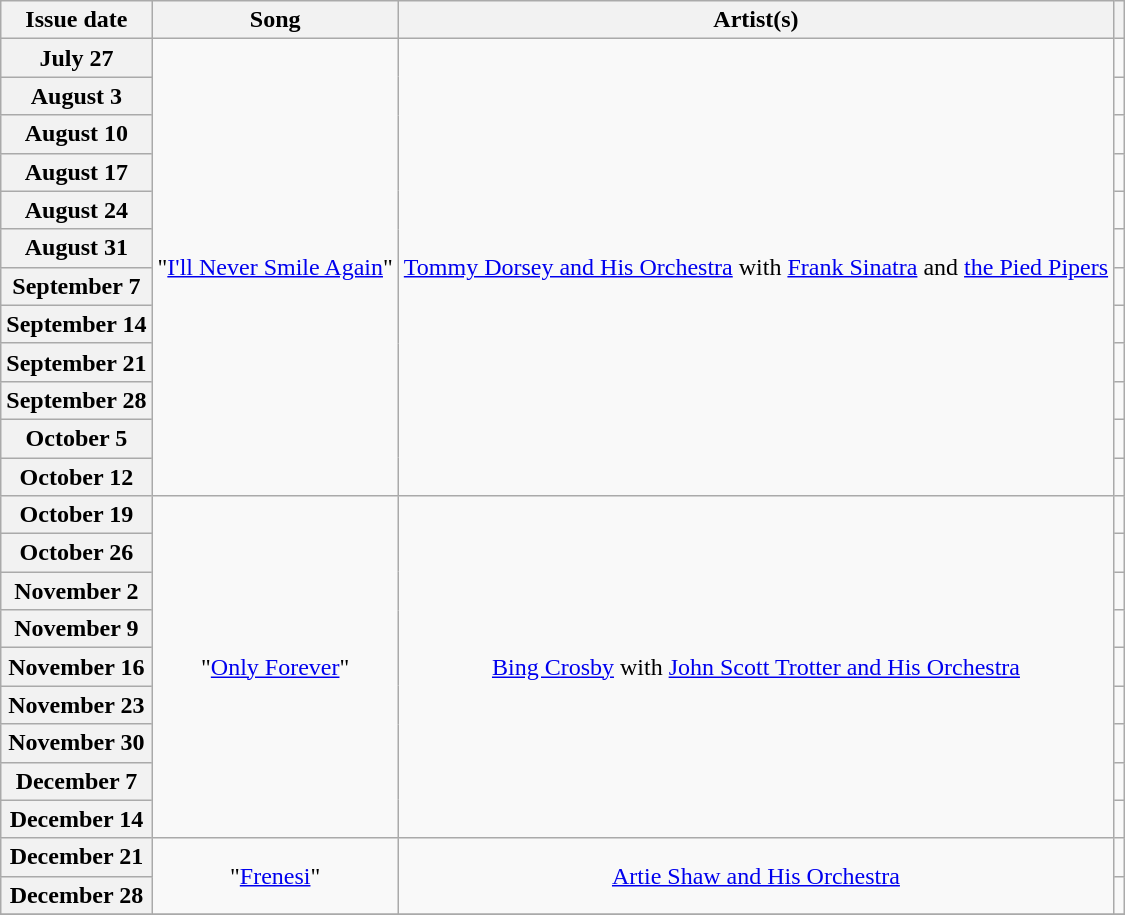<table class="wikitable plainrowheaders">
<tr>
<th>Issue date</th>
<th>Song</th>
<th>Artist(s)</th>
<th></th>
</tr>
<tr>
<th scope="row">July 27</th>
<td style="text-align: center;" rowspan="12">"<a href='#'>I'll Never Smile Again</a>"</td>
<td style="text-align: center;" rowspan="12"><a href='#'>Tommy Dorsey and His Orchestra</a> with <a href='#'>Frank Sinatra</a> and <a href='#'>the Pied Pipers</a></td>
<td style="text-align: center;"></td>
</tr>
<tr>
<th scope="row">August 3</th>
<td style="text-align: center;"></td>
</tr>
<tr>
<th scope="row">August 10</th>
<td style="text-align: center;"></td>
</tr>
<tr>
<th scope="row">August 17</th>
<td style="text-align: center;"></td>
</tr>
<tr>
<th scope="row">August 24</th>
<td style="text-align: center;"></td>
</tr>
<tr>
<th scope="row">August 31</th>
<td style="text-align: center;"></td>
</tr>
<tr>
<th scope="row">September 7</th>
<td style="text-align: center;"></td>
</tr>
<tr>
<th scope="row">September 14</th>
<td style="text-align: center;"></td>
</tr>
<tr>
<th scope="row">September 21</th>
<td style="text-align: center;"></td>
</tr>
<tr>
<th scope="row">September 28</th>
<td style="text-align: center;"></td>
</tr>
<tr>
<th scope="row">October 5</th>
<td style="text-align: center;"></td>
</tr>
<tr>
<th scope="row">October 12</th>
<td style="text-align: center;"></td>
</tr>
<tr>
<th scope="row">October 19</th>
<td style="text-align: center;" rowspan="9">"<a href='#'>Only Forever</a>"</td>
<td style="text-align: center;" rowspan="9"><a href='#'>Bing Crosby</a>  with <a href='#'>John Scott Trotter and His Orchestra</a></td>
<td style="text-align: center;"></td>
</tr>
<tr>
<th scope="row">October 26</th>
<td style="text-align: center;"></td>
</tr>
<tr>
<th scope="row">November 2</th>
<td style="text-align: center;"></td>
</tr>
<tr>
<th scope="row">November 9</th>
<td style="text-align: center;"></td>
</tr>
<tr>
<th scope="row">November 16</th>
<td style="text-align: center;"></td>
</tr>
<tr>
<th scope="row">November 23</th>
<td style="text-align: center;"></td>
</tr>
<tr>
<th scope="row">November 30</th>
<td style="text-align: center;"></td>
</tr>
<tr>
<th scope="row">December 7</th>
<td style="text-align: center;"></td>
</tr>
<tr>
<th scope="row">December 14</th>
<td style="text-align: center;"></td>
</tr>
<tr>
<th scope="row">December 21</th>
<td style="text-align: center;" rowspan="2">"<a href='#'>Frenesi</a>"</td>
<td style="text-align: center;" rowspan="2"><a href='#'>Artie Shaw and His Orchestra</a></td>
<td style="text-align: center;"></td>
</tr>
<tr>
<th scope="row">December 28</th>
<td style="text-align: center;"></td>
</tr>
<tr>
</tr>
</table>
